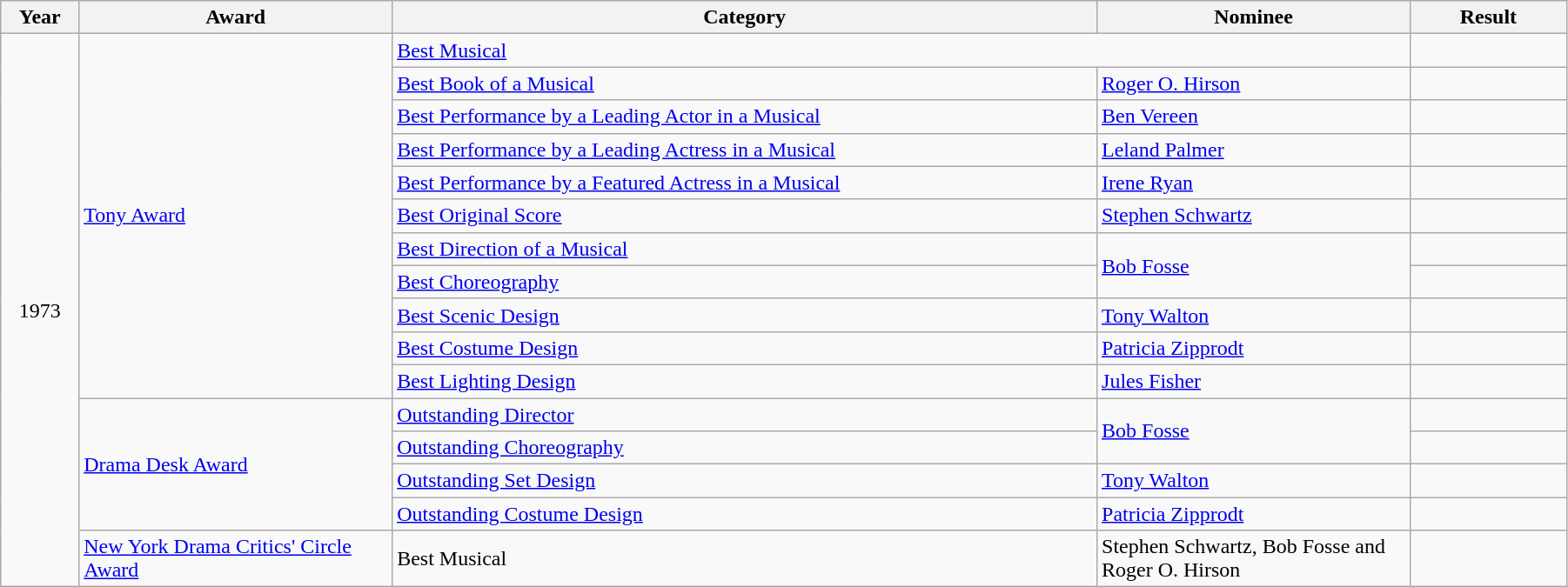<table class="wikitable" style="width:95%;">
<tr>
<th style="width:5%;">Year</th>
<th style="width:20%;">Award</th>
<th style="width:45%;">Category</th>
<th style="width:20%;">Nominee</th>
<th style="width:10%;">Result</th>
</tr>
<tr>
<td rowspan="16" style="text-align:center;">1973</td>
<td rowspan="11"><a href='#'>Tony Award</a></td>
<td colspan="2"><a href='#'>Best Musical</a></td>
<td></td>
</tr>
<tr>
<td><a href='#'>Best Book of a Musical</a></td>
<td><a href='#'>Roger O. Hirson</a></td>
<td></td>
</tr>
<tr>
<td><a href='#'>Best Performance by a Leading Actor in a Musical</a></td>
<td><a href='#'>Ben Vereen</a></td>
<td></td>
</tr>
<tr>
<td><a href='#'>Best Performance by a Leading Actress in a Musical</a></td>
<td><a href='#'>Leland Palmer</a></td>
<td></td>
</tr>
<tr>
<td><a href='#'>Best Performance by a Featured Actress in a Musical</a></td>
<td><a href='#'>Irene Ryan</a></td>
<td></td>
</tr>
<tr>
<td><a href='#'>Best Original Score</a></td>
<td><a href='#'>Stephen Schwartz</a></td>
<td></td>
</tr>
<tr>
<td><a href='#'>Best Direction of a Musical</a></td>
<td rowspan="2"><a href='#'>Bob Fosse</a></td>
<td></td>
</tr>
<tr>
<td><a href='#'>Best Choreography</a></td>
<td></td>
</tr>
<tr>
<td><a href='#'>Best Scenic Design</a></td>
<td><a href='#'>Tony Walton</a></td>
<td></td>
</tr>
<tr>
<td><a href='#'>Best Costume Design</a></td>
<td><a href='#'>Patricia Zipprodt</a></td>
<td></td>
</tr>
<tr>
<td><a href='#'>Best Lighting Design</a></td>
<td><a href='#'>Jules Fisher</a></td>
<td></td>
</tr>
<tr>
<td rowspan="4"><a href='#'>Drama Desk Award</a></td>
<td><a href='#'>Outstanding Director</a></td>
<td rowspan="2"><a href='#'>Bob Fosse</a></td>
<td></td>
</tr>
<tr>
<td><a href='#'>Outstanding Choreography</a></td>
<td></td>
</tr>
<tr>
<td><a href='#'>Outstanding Set Design</a></td>
<td><a href='#'>Tony Walton</a></td>
<td></td>
</tr>
<tr>
<td><a href='#'>Outstanding Costume Design</a></td>
<td><a href='#'>Patricia Zipprodt</a></td>
<td></td>
</tr>
<tr>
<td><a href='#'>New York Drama Critics' Circle Award</a></td>
<td>Best Musical</td>
<td>Stephen Schwartz, Bob Fosse and Roger O. Hirson</td>
<td></td>
</tr>
</table>
